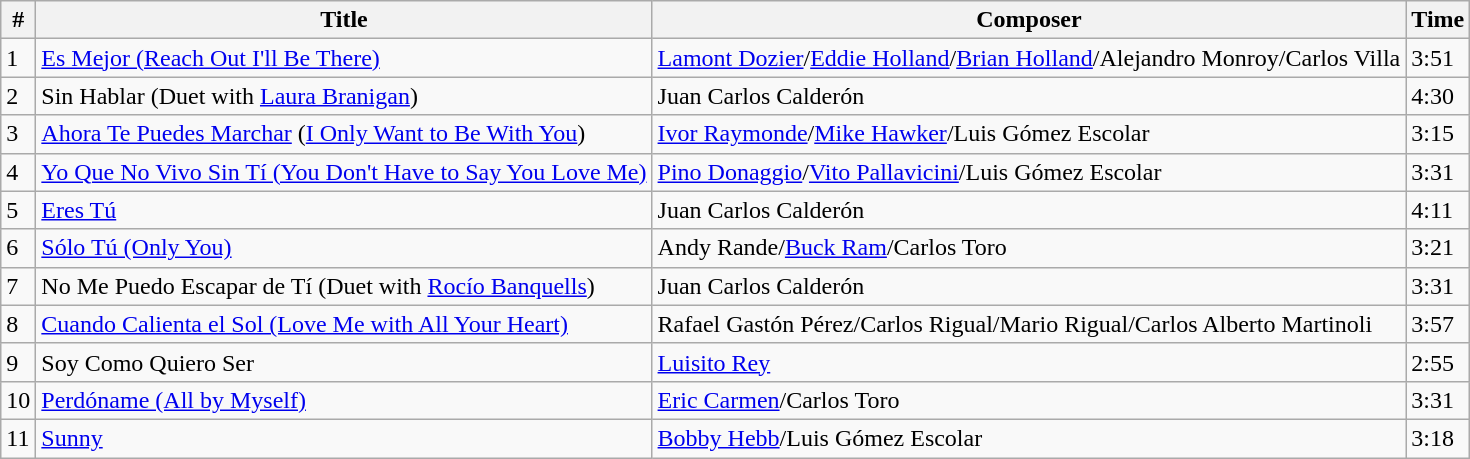<table class="wikitable">
<tr>
<th>#</th>
<th>Title</th>
<th>Composer</th>
<th>Time</th>
</tr>
<tr>
<td>1</td>
<td><a href='#'>Es Mejor (Reach Out I'll Be There)</a></td>
<td><a href='#'>Lamont Dozier</a>/<a href='#'>Eddie Holland</a>/<a href='#'>Brian Holland</a>/Alejandro Monroy/Carlos Villa</td>
<td>3:51</td>
</tr>
<tr>
<td>2</td>
<td>Sin Hablar (Duet with <a href='#'>Laura Branigan</a>)</td>
<td>Juan Carlos Calderón</td>
<td>4:30</td>
</tr>
<tr>
<td>3</td>
<td><a href='#'>Ahora Te Puedes Marchar</a> (<a href='#'>I Only Want to Be With You</a>)</td>
<td><a href='#'>Ivor Raymonde</a>/<a href='#'>Mike Hawker</a>/Luis Gómez Escolar</td>
<td>3:15</td>
</tr>
<tr>
<td>4</td>
<td><a href='#'>Yo Que No Vivo Sin Tí (You Don't Have to Say You Love Me)</a></td>
<td><a href='#'>Pino Donaggio</a>/<a href='#'>Vito Pallavicini</a>/Luis Gómez Escolar</td>
<td>3:31</td>
</tr>
<tr>
<td>5</td>
<td><a href='#'>Eres Tú</a></td>
<td>Juan Carlos Calderón</td>
<td>4:11</td>
</tr>
<tr>
<td>6</td>
<td><a href='#'>Sólo Tú (Only You)</a></td>
<td>Andy Rande/<a href='#'>Buck Ram</a>/Carlos Toro</td>
<td>3:21</td>
</tr>
<tr>
<td>7</td>
<td>No Me Puedo Escapar de Tí (Duet with <a href='#'>Rocío Banquells</a>)</td>
<td>Juan Carlos Calderón</td>
<td>3:31</td>
</tr>
<tr>
<td>8</td>
<td><a href='#'>Cuando Calienta el Sol (Love Me with All Your Heart)</a></td>
<td>Rafael Gastón Pérez/Carlos Rigual/Mario Rigual/Carlos Alberto Martinoli</td>
<td>3:57</td>
</tr>
<tr>
<td>9</td>
<td>Soy Como Quiero Ser</td>
<td><a href='#'>Luisito Rey</a></td>
<td>2:55</td>
</tr>
<tr>
<td>10</td>
<td><a href='#'>Perdóname (All by Myself)</a></td>
<td><a href='#'>Eric Carmen</a>/Carlos Toro</td>
<td>3:31</td>
</tr>
<tr>
<td>11</td>
<td><a href='#'>Sunny</a></td>
<td><a href='#'>Bobby Hebb</a>/Luis Gómez Escolar</td>
<td>3:18</td>
</tr>
</table>
